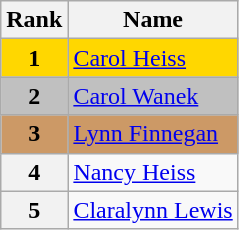<table class="wikitable">
<tr>
<th>Rank</th>
<th>Name</th>
</tr>
<tr bgcolor="gold">
<td align="center"><strong>1</strong></td>
<td><a href='#'>Carol Heiss</a></td>
</tr>
<tr bgcolor="silver">
<td align="center"><strong>2</strong></td>
<td><a href='#'>Carol Wanek</a></td>
</tr>
<tr bgcolor="cc9966">
<td align="center"><strong>3</strong></td>
<td><a href='#'>Lynn Finnegan</a></td>
</tr>
<tr>
<th>4</th>
<td><a href='#'>Nancy Heiss</a></td>
</tr>
<tr>
<th>5</th>
<td><a href='#'>Claralynn Lewis</a></td>
</tr>
</table>
